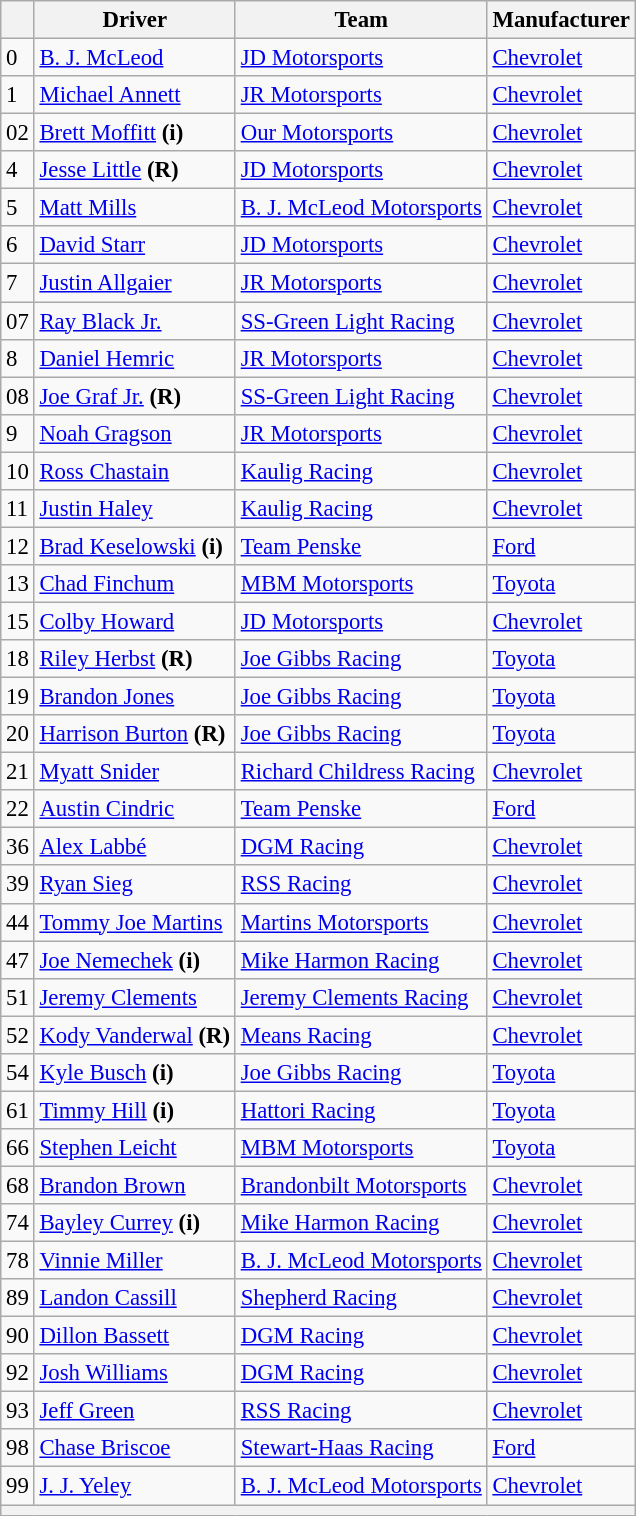<table class="wikitable" style="font-size:95%">
<tr>
<th></th>
<th>Driver</th>
<th>Team</th>
<th>Manufacturer</th>
</tr>
<tr>
<td>0</td>
<td><a href='#'>B. J. McLeod</a></td>
<td><a href='#'>JD Motorsports</a></td>
<td><a href='#'>Chevrolet</a></td>
</tr>
<tr>
<td>1</td>
<td><a href='#'>Michael Annett</a></td>
<td><a href='#'>JR Motorsports</a></td>
<td><a href='#'>Chevrolet</a></td>
</tr>
<tr>
<td>02</td>
<td><a href='#'>Brett Moffitt</a> <strong>(i)</strong></td>
<td><a href='#'>Our Motorsports</a></td>
<td><a href='#'>Chevrolet</a></td>
</tr>
<tr>
<td>4</td>
<td><a href='#'>Jesse Little</a> <strong>(R)</strong></td>
<td><a href='#'>JD Motorsports</a></td>
<td><a href='#'>Chevrolet</a></td>
</tr>
<tr>
<td>5</td>
<td><a href='#'>Matt Mills</a></td>
<td><a href='#'>B. J. McLeod Motorsports</a></td>
<td><a href='#'>Chevrolet</a></td>
</tr>
<tr>
<td>6</td>
<td><a href='#'>David Starr</a></td>
<td><a href='#'>JD Motorsports</a></td>
<td><a href='#'>Chevrolet</a></td>
</tr>
<tr>
<td>7</td>
<td><a href='#'>Justin Allgaier</a></td>
<td><a href='#'>JR Motorsports</a></td>
<td><a href='#'>Chevrolet</a></td>
</tr>
<tr>
<td>07</td>
<td><a href='#'>Ray Black Jr.</a></td>
<td><a href='#'>SS-Green Light Racing</a></td>
<td><a href='#'>Chevrolet</a></td>
</tr>
<tr>
<td>8</td>
<td><a href='#'>Daniel Hemric</a></td>
<td><a href='#'>JR Motorsports</a></td>
<td><a href='#'>Chevrolet</a></td>
</tr>
<tr>
<td>08</td>
<td><a href='#'>Joe Graf Jr.</a> <strong>(R)</strong></td>
<td><a href='#'>SS-Green Light Racing</a></td>
<td><a href='#'>Chevrolet</a></td>
</tr>
<tr>
<td>9</td>
<td><a href='#'>Noah Gragson</a></td>
<td><a href='#'>JR Motorsports</a></td>
<td><a href='#'>Chevrolet</a></td>
</tr>
<tr>
<td>10</td>
<td><a href='#'>Ross Chastain</a></td>
<td><a href='#'>Kaulig Racing</a></td>
<td><a href='#'>Chevrolet</a></td>
</tr>
<tr>
<td>11</td>
<td><a href='#'>Justin Haley</a></td>
<td><a href='#'>Kaulig Racing</a></td>
<td><a href='#'>Chevrolet</a></td>
</tr>
<tr>
<td>12</td>
<td><a href='#'>Brad Keselowski</a> <strong>(i)</strong></td>
<td><a href='#'>Team Penske</a></td>
<td><a href='#'>Ford</a></td>
</tr>
<tr>
<td>13</td>
<td><a href='#'>Chad Finchum</a></td>
<td><a href='#'>MBM Motorsports</a></td>
<td><a href='#'>Toyota</a></td>
</tr>
<tr>
<td>15</td>
<td><a href='#'>Colby Howard</a></td>
<td><a href='#'>JD Motorsports</a></td>
<td><a href='#'>Chevrolet</a></td>
</tr>
<tr>
<td>18</td>
<td><a href='#'>Riley Herbst</a> <strong>(R)</strong></td>
<td><a href='#'>Joe Gibbs Racing</a></td>
<td><a href='#'>Toyota</a></td>
</tr>
<tr>
<td>19</td>
<td><a href='#'>Brandon Jones</a></td>
<td><a href='#'>Joe Gibbs Racing</a></td>
<td><a href='#'>Toyota</a></td>
</tr>
<tr>
<td>20</td>
<td><a href='#'>Harrison Burton</a> <strong>(R)</strong></td>
<td><a href='#'>Joe Gibbs Racing</a></td>
<td><a href='#'>Toyota</a></td>
</tr>
<tr>
<td>21</td>
<td><a href='#'>Myatt Snider</a></td>
<td><a href='#'>Richard Childress Racing</a></td>
<td><a href='#'>Chevrolet</a></td>
</tr>
<tr>
<td>22</td>
<td><a href='#'>Austin Cindric</a></td>
<td><a href='#'>Team Penske</a></td>
<td><a href='#'>Ford</a></td>
</tr>
<tr>
<td>36</td>
<td><a href='#'>Alex Labbé</a></td>
<td><a href='#'>DGM Racing</a></td>
<td><a href='#'>Chevrolet</a></td>
</tr>
<tr>
<td>39</td>
<td><a href='#'>Ryan Sieg</a></td>
<td><a href='#'>RSS Racing</a></td>
<td><a href='#'>Chevrolet</a></td>
</tr>
<tr>
<td>44</td>
<td><a href='#'>Tommy Joe Martins</a></td>
<td><a href='#'>Martins Motorsports</a></td>
<td><a href='#'>Chevrolet</a></td>
</tr>
<tr>
<td>47</td>
<td><a href='#'>Joe Nemechek</a> <strong>(i)</strong></td>
<td><a href='#'>Mike Harmon Racing</a></td>
<td><a href='#'>Chevrolet</a></td>
</tr>
<tr>
<td>51</td>
<td><a href='#'>Jeremy Clements</a></td>
<td><a href='#'>Jeremy Clements Racing</a></td>
<td><a href='#'>Chevrolet</a></td>
</tr>
<tr>
<td>52</td>
<td><a href='#'>Kody Vanderwal</a> <strong>(R)</strong></td>
<td><a href='#'>Means Racing</a></td>
<td><a href='#'>Chevrolet</a></td>
</tr>
<tr>
<td>54</td>
<td><a href='#'>Kyle Busch</a> <strong>(i)</strong></td>
<td><a href='#'>Joe Gibbs Racing</a></td>
<td><a href='#'>Toyota</a></td>
</tr>
<tr>
<td>61</td>
<td><a href='#'>Timmy Hill</a> <strong>(i)</strong></td>
<td><a href='#'>Hattori Racing</a></td>
<td><a href='#'>Toyota</a></td>
</tr>
<tr>
<td>66</td>
<td><a href='#'>Stephen Leicht</a></td>
<td><a href='#'>MBM Motorsports</a></td>
<td><a href='#'>Toyota</a></td>
</tr>
<tr>
<td>68</td>
<td><a href='#'>Brandon Brown</a></td>
<td><a href='#'>Brandonbilt Motorsports</a></td>
<td><a href='#'>Chevrolet</a></td>
</tr>
<tr>
<td>74</td>
<td><a href='#'>Bayley Currey</a> <strong>(i)</strong></td>
<td><a href='#'>Mike Harmon Racing</a></td>
<td><a href='#'>Chevrolet</a></td>
</tr>
<tr>
<td>78</td>
<td><a href='#'>Vinnie Miller</a></td>
<td><a href='#'>B. J. McLeod Motorsports</a></td>
<td><a href='#'>Chevrolet</a></td>
</tr>
<tr>
<td>89</td>
<td><a href='#'>Landon Cassill</a></td>
<td><a href='#'>Shepherd Racing</a></td>
<td><a href='#'>Chevrolet</a></td>
</tr>
<tr>
<td>90</td>
<td><a href='#'>Dillon Bassett</a></td>
<td><a href='#'>DGM Racing</a></td>
<td><a href='#'>Chevrolet</a></td>
</tr>
<tr>
<td>92</td>
<td><a href='#'>Josh Williams</a></td>
<td><a href='#'>DGM Racing</a></td>
<td><a href='#'>Chevrolet</a></td>
</tr>
<tr>
<td>93</td>
<td><a href='#'>Jeff Green</a></td>
<td><a href='#'>RSS Racing</a></td>
<td><a href='#'>Chevrolet</a></td>
</tr>
<tr>
<td>98</td>
<td><a href='#'>Chase Briscoe</a></td>
<td><a href='#'>Stewart-Haas Racing</a></td>
<td><a href='#'>Ford</a></td>
</tr>
<tr>
<td>99</td>
<td><a href='#'>J. J. Yeley</a></td>
<td><a href='#'>B. J. McLeod Motorsports</a></td>
<td><a href='#'>Chevrolet</a></td>
</tr>
<tr>
<th colspan="4"></th>
</tr>
</table>
